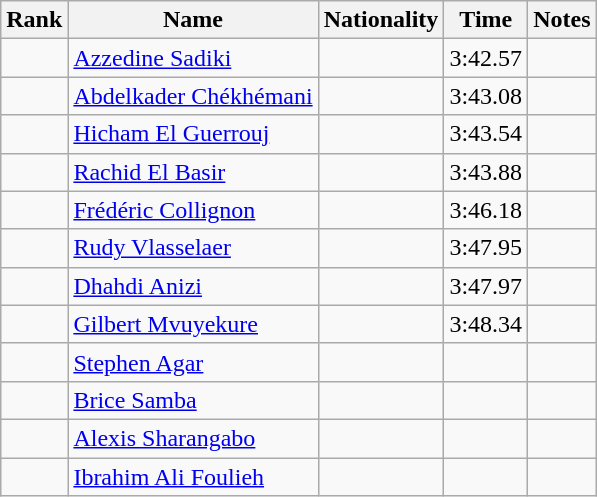<table class="wikitable sortable" style="text-align:center">
<tr>
<th>Rank</th>
<th>Name</th>
<th>Nationality</th>
<th>Time</th>
<th>Notes</th>
</tr>
<tr>
<td></td>
<td align=left><a href='#'>Azzedine Sadiki</a></td>
<td align=left></td>
<td>3:42.57</td>
<td></td>
</tr>
<tr>
<td></td>
<td align=left><a href='#'>Abdelkader Chékhémani</a></td>
<td align=left></td>
<td>3:43.08</td>
<td></td>
</tr>
<tr>
<td></td>
<td align=left><a href='#'>Hicham El Guerrouj</a></td>
<td align=left></td>
<td>3:43.54</td>
<td></td>
</tr>
<tr>
<td></td>
<td align=left><a href='#'>Rachid El Basir</a></td>
<td align=left></td>
<td>3:43.88</td>
<td></td>
</tr>
<tr>
<td></td>
<td align=left><a href='#'>Frédéric Collignon</a></td>
<td align=left></td>
<td>3:46.18</td>
<td></td>
</tr>
<tr>
<td></td>
<td align=left><a href='#'>Rudy Vlasselaer</a></td>
<td align=left></td>
<td>3:47.95</td>
<td></td>
</tr>
<tr>
<td></td>
<td align=left><a href='#'>Dhahdi Anizi</a></td>
<td align=left></td>
<td>3:47.97</td>
<td></td>
</tr>
<tr>
<td></td>
<td align=left><a href='#'>Gilbert Mvuyekure</a></td>
<td align=left></td>
<td>3:48.34</td>
<td></td>
</tr>
<tr>
<td></td>
<td align=left><a href='#'>Stephen Agar</a></td>
<td align=left></td>
<td></td>
<td></td>
</tr>
<tr>
<td></td>
<td align=left><a href='#'>Brice Samba</a></td>
<td align=left></td>
<td></td>
<td></td>
</tr>
<tr>
<td></td>
<td align=left><a href='#'>Alexis Sharangabo</a></td>
<td align=left></td>
<td></td>
<td></td>
</tr>
<tr>
<td></td>
<td align=left><a href='#'>Ibrahim Ali Foulieh</a></td>
<td align=left></td>
<td></td>
<td></td>
</tr>
</table>
